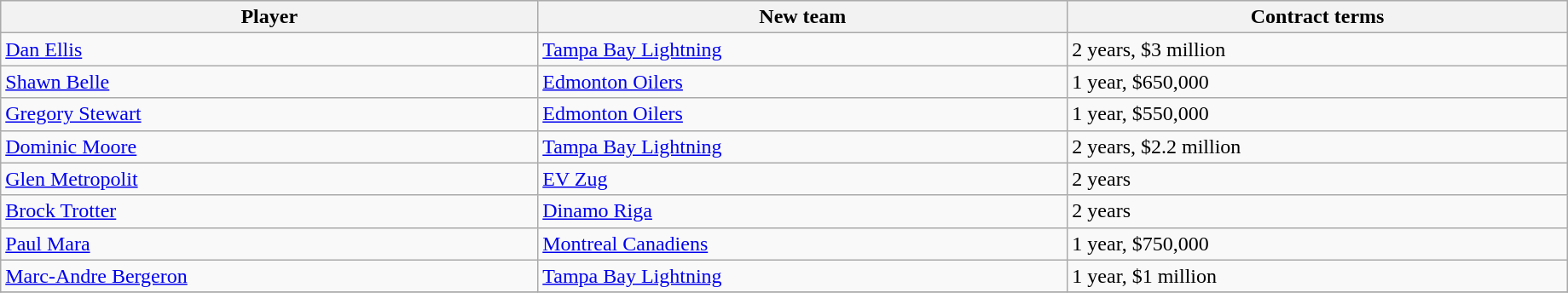<table class="wikitable" style="width:97%;">
<tr style="text-align:center; background:#ddd;">
<th>Player</th>
<th>New team</th>
<th>Contract terms</th>
</tr>
<tr>
<td><a href='#'>Dan Ellis</a></td>
<td><a href='#'>Tampa Bay Lightning</a></td>
<td>2 years, $3 million</td>
</tr>
<tr>
<td><a href='#'>Shawn Belle</a></td>
<td><a href='#'>Edmonton Oilers</a></td>
<td>1 year, $650,000</td>
</tr>
<tr>
<td><a href='#'>Gregory Stewart</a></td>
<td><a href='#'>Edmonton Oilers</a></td>
<td>1 year, $550,000</td>
</tr>
<tr>
<td><a href='#'>Dominic Moore</a></td>
<td><a href='#'>Tampa Bay Lightning</a></td>
<td>2 years, $2.2 million</td>
</tr>
<tr>
<td><a href='#'>Glen Metropolit</a></td>
<td><a href='#'>EV Zug</a></td>
<td>2 years</td>
</tr>
<tr>
<td><a href='#'>Brock Trotter</a></td>
<td><a href='#'>Dinamo Riga</a></td>
<td>2 years</td>
</tr>
<tr>
<td><a href='#'>Paul Mara</a></td>
<td><a href='#'>Montreal Canadiens</a></td>
<td>1 year, $750,000</td>
</tr>
<tr>
<td><a href='#'>Marc-Andre Bergeron</a></td>
<td><a href='#'>Tampa Bay Lightning</a></td>
<td>1 year, $1 million</td>
</tr>
<tr>
</tr>
</table>
